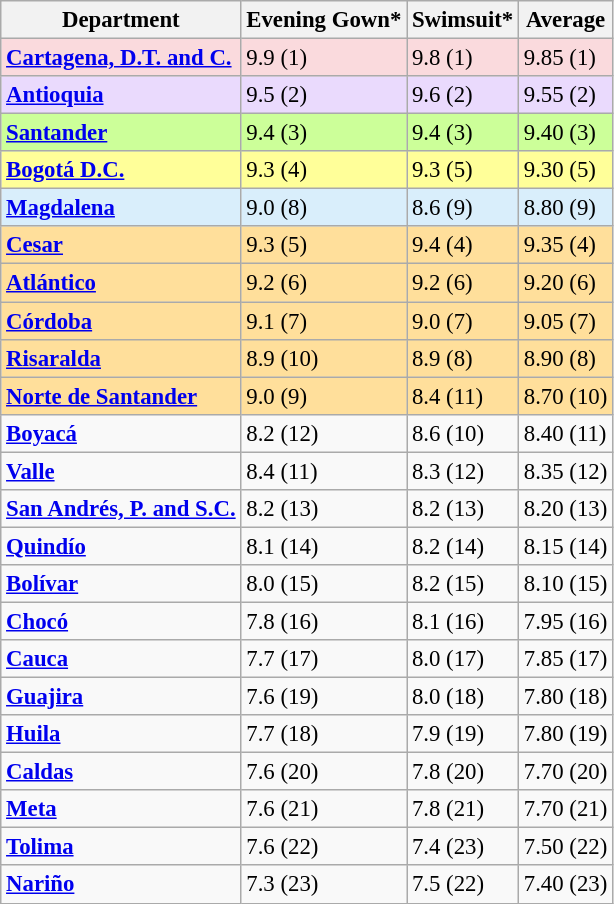<table class="wikitable sortable collapsible" style="font-size:95%">
<tr>
<th>Department</th>
<th>Evening Gown*</th>
<th>Swimsuit*</th>
<th>Average</th>
</tr>
<tr style="background-color:#FADADD;">
<td><strong> <a href='#'>Cartagena, D.T. and C.</a></strong></td>
<td>9.9 (1)</td>
<td>9.8 (1)</td>
<td>9.85 (1)</td>
</tr>
<tr style="background-color:#eadafd;">
<td><strong> <a href='#'>Antioquia</a></strong></td>
<td>9.5 (2)</td>
<td>9.6 (2)</td>
<td>9.55 (2)</td>
</tr>
<tr style="background-color:#ccff99;">
<td><strong> <a href='#'>Santander</a></strong></td>
<td>9.4 (3)</td>
<td>9.4 (3)</td>
<td>9.40 (3)</td>
</tr>
<tr style="background-color:#ffff99;">
<td><strong> <a href='#'>Bogotá D.C.</a></strong></td>
<td>9.3 (4)</td>
<td>9.3 (5)</td>
<td>9.30 (5)</td>
</tr>
<tr style="background-color:#d9eefb;">
<td><strong> <a href='#'>Magdalena</a></strong></td>
<td>9.0 (8)</td>
<td>8.6 (9)</td>
<td>8.80 (9)</td>
</tr>
<tr style="background-color:#ffdf9b;">
<td><strong> <a href='#'>Cesar</a></strong></td>
<td>9.3 (5)</td>
<td>9.4 (4)</td>
<td>9.35 (4)</td>
</tr>
<tr style="background-color:#ffdf9b;">
<td><strong> <a href='#'>Atlántico</a></strong></td>
<td>9.2 (6)</td>
<td>9.2 (6)</td>
<td>9.20 (6)</td>
</tr>
<tr style="background-color:#ffdf9b;">
<td><strong> <a href='#'>Córdoba</a></strong></td>
<td>9.1 (7)</td>
<td>9.0 (7)</td>
<td>9.05 (7)</td>
</tr>
<tr style="background-color:#ffdf9b;">
<td><strong> <a href='#'>Risaralda</a></strong></td>
<td>8.9 (10)</td>
<td>8.9 (8)</td>
<td>8.90 (8)</td>
</tr>
<tr style="background-color:#ffdf9b;">
<td><strong> <a href='#'>Norte de Santander</a></strong></td>
<td>9.0 (9)</td>
<td>8.4 (11)</td>
<td>8.70 (10)</td>
</tr>
<tr>
<td><strong> <a href='#'>Boyacá</a></strong></td>
<td>8.2 (12)</td>
<td>8.6 (10)</td>
<td>8.40 (11)</td>
</tr>
<tr>
<td><strong> <a href='#'>Valle</a></strong></td>
<td>8.4 (11)</td>
<td>8.3 (12)</td>
<td>8.35 (12)</td>
</tr>
<tr>
<td><strong> <a href='#'>San Andrés, P. and S.C.</a></strong></td>
<td>8.2 (13)</td>
<td>8.2 (13)</td>
<td>8.20 (13)</td>
</tr>
<tr>
<td><strong> <a href='#'>Quindío</a></strong></td>
<td>8.1 (14)</td>
<td>8.2 (14)</td>
<td>8.15 (14)</td>
</tr>
<tr>
<td><strong> <a href='#'>Bolívar</a></strong></td>
<td>8.0 (15)</td>
<td>8.2 (15)</td>
<td>8.10 (15)</td>
</tr>
<tr>
<td><strong> <a href='#'>Chocó</a></strong></td>
<td>7.8 (16)</td>
<td>8.1 (16)</td>
<td>7.95 (16)</td>
</tr>
<tr>
<td><strong> <a href='#'>Cauca</a></strong></td>
<td>7.7 (17)</td>
<td>8.0 (17)</td>
<td>7.85 (17)</td>
</tr>
<tr>
<td><strong> <a href='#'>Guajira</a></strong></td>
<td>7.6 (19)</td>
<td>8.0 (18)</td>
<td>7.80 (18)</td>
</tr>
<tr>
<td><strong> <a href='#'>Huila</a></strong></td>
<td>7.7 (18)</td>
<td>7.9 (19)</td>
<td>7.80 (19)</td>
</tr>
<tr>
<td><strong> <a href='#'>Caldas</a></strong></td>
<td>7.6 (20)</td>
<td>7.8 (20)</td>
<td>7.70 (20)</td>
</tr>
<tr>
<td><strong> <a href='#'>Meta</a></strong></td>
<td>7.6 (21)</td>
<td>7.8 (21)</td>
<td>7.70 (21)</td>
</tr>
<tr>
<td><strong> <a href='#'>Tolima</a></strong></td>
<td>7.6 (22)</td>
<td>7.4 (23)</td>
<td>7.50 (22)</td>
</tr>
<tr>
<td><strong> <a href='#'>Nariño</a></strong></td>
<td>7.3 (23)</td>
<td>7.5 (22)</td>
<td>7.40 (23)</td>
</tr>
</table>
